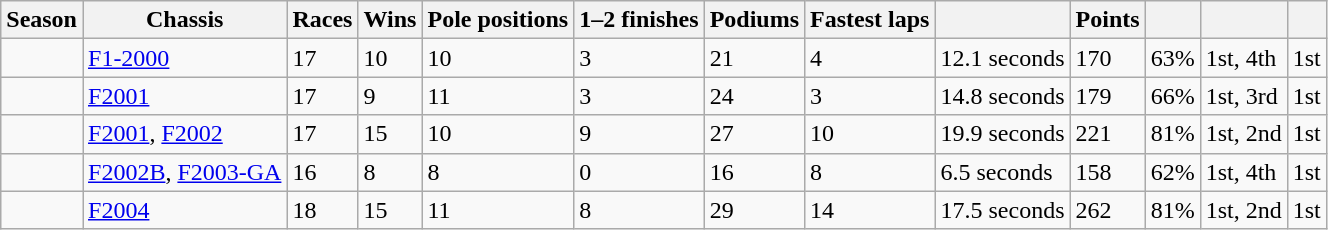<table class=wikitable>
<tr>
<th>Season</th>
<th>Chassis</th>
<th>Races</th>
<th>Wins</th>
<th>Pole positions</th>
<th>1–2 finishes</th>
<th>Podiums</th>
<th>Fastest laps</th>
<th></th>
<th>Points</th>
<th></th>
<th></th>
<th></th>
</tr>
<tr>
<td></td>
<td><a href='#'>F1-2000</a></td>
<td>17</td>
<td>10</td>
<td>10</td>
<td>3</td>
<td>21</td>
<td>4</td>
<td>12.1 seconds</td>
<td>170</td>
<td>63%</td>
<td>1st, 4th</td>
<td>1st</td>
</tr>
<tr>
<td></td>
<td><a href='#'>F2001</a></td>
<td>17</td>
<td>9</td>
<td>11</td>
<td>3</td>
<td>24</td>
<td>3</td>
<td>14.8 seconds</td>
<td>179</td>
<td>66%</td>
<td>1st, 3rd</td>
<td>1st</td>
</tr>
<tr>
<td></td>
<td><a href='#'>F2001</a>, <a href='#'>F2002</a></td>
<td>17</td>
<td>15</td>
<td>10</td>
<td>9</td>
<td>27</td>
<td>10</td>
<td>19.9 seconds</td>
<td>221</td>
<td>81%</td>
<td>1st, 2nd</td>
<td>1st</td>
</tr>
<tr>
<td></td>
<td><a href='#'>F2002B</a>, <a href='#'>F2003-GA</a></td>
<td>16</td>
<td>8</td>
<td>8</td>
<td>0</td>
<td>16</td>
<td>8</td>
<td>6.5 seconds</td>
<td>158</td>
<td>62%</td>
<td>1st, 4th</td>
<td>1st</td>
</tr>
<tr>
<td></td>
<td><a href='#'>F2004</a></td>
<td>18</td>
<td>15</td>
<td>11</td>
<td>8</td>
<td>29</td>
<td>14</td>
<td>17.5 seconds</td>
<td>262</td>
<td>81%</td>
<td>1st, 2nd</td>
<td>1st</td>
</tr>
</table>
